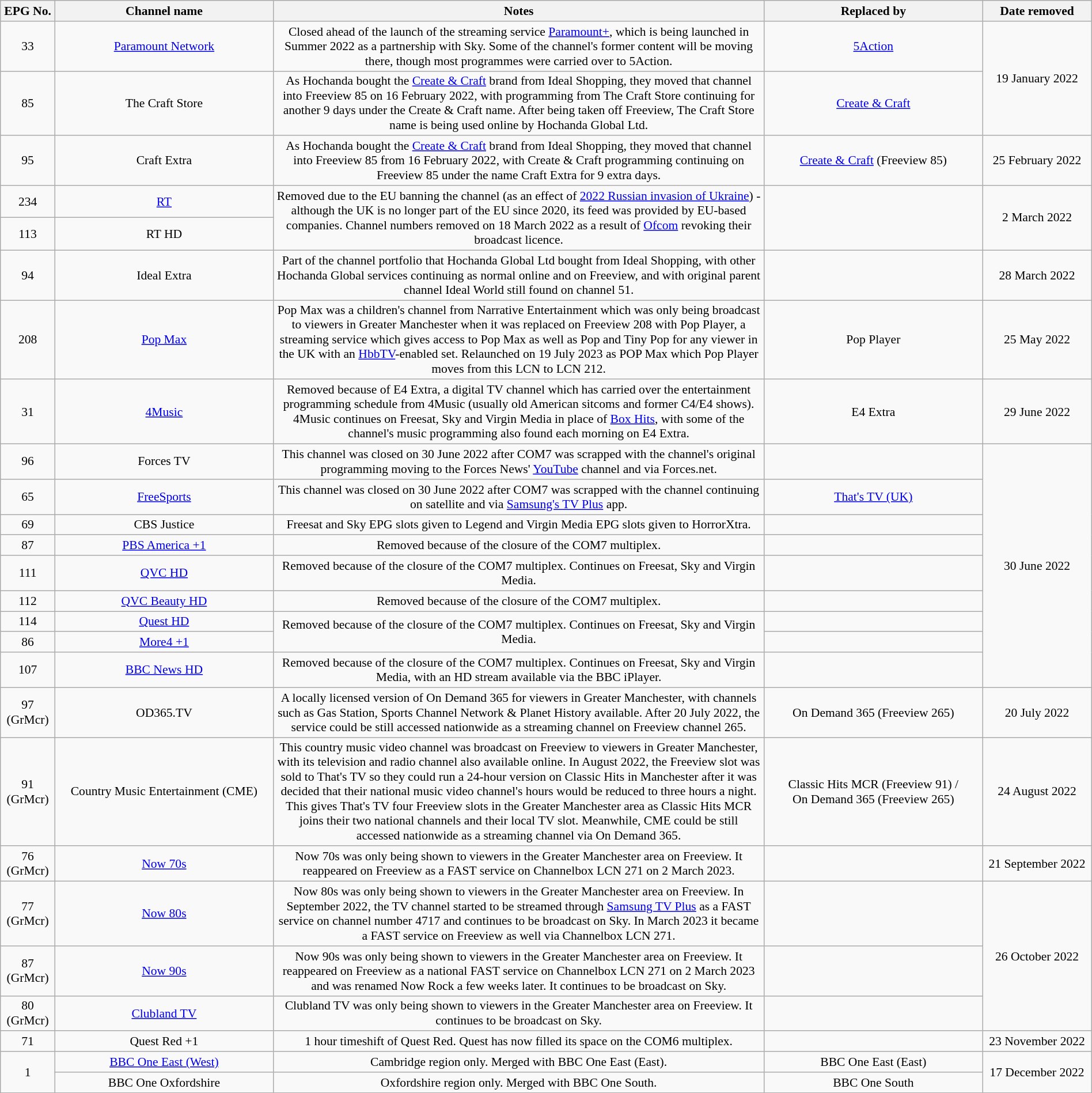<table class="wikitable sortable" style="font-size:90%; text-align:center; width:100%;">
<tr>
<th style="width:5%;">EPG No.</th>
<th style="width:20%;">Channel name</th>
<th style="width:45%;">Notes</th>
<th style="width:20%;">Replaced by</th>
<th style="width:10%;">Date removed</th>
</tr>
<tr>
<td>33</td>
<td><a href='#'>Paramount Network</a></td>
<td>Closed ahead of the launch of the streaming service <a href='#'>Paramount+</a>, which is being launched in Summer 2022 as a partnership with Sky. Some of the channel's former content will be moving there, though most programmes were carried over to 5Action.</td>
<td><a href='#'>5Action</a></td>
<td rowspan="2">19 January 2022</td>
</tr>
<tr>
<td>85</td>
<td>The Craft Store</td>
<td>As Hochanda bought the <a href='#'>Create & Craft</a> brand from Ideal Shopping, they moved that channel into Freeview 85 on 16 February 2022, with programming from The Craft Store continuing for another 9 days under the Create & Craft name. After being taken off Freeview, The Craft Store name is being used online by Hochanda Global Ltd.</td>
<td><a href='#'>Create & Craft</a></td>
</tr>
<tr>
<td>95</td>
<td>Craft Extra</td>
<td>As Hochanda bought the <a href='#'>Create & Craft</a> brand from Ideal Shopping, they moved that channel into Freeview 85 from 16 February 2022, with Create & Craft programming continuing on Freeview 85 under the name Craft Extra for 9 extra days.</td>
<td><a href='#'>Create & Craft</a> (Freeview 85)</td>
<td>25 February 2022</td>
</tr>
<tr>
<td>234</td>
<td><a href='#'>RT</a></td>
<td rowspan="2">Removed due to the EU banning the channel (as an effect of <a href='#'>2022 Russian invasion of Ukraine</a>) - although the UK is no longer part of the EU since 2020, its feed was provided by EU-based companies. Channel numbers removed on 18 March 2022 as a result of <a href='#'>Ofcom</a> revoking their broadcast licence.</td>
<td rowspan="2"></td>
<td rowspan="2">2 March 2022</td>
</tr>
<tr>
<td>113</td>
<td>RT HD</td>
</tr>
<tr>
<td>94</td>
<td>Ideal Extra</td>
<td>Part of the channel portfolio that Hochanda Global Ltd bought from Ideal Shopping, with other Hochanda Global services continuing as normal online and on Freeview, and with original parent channel Ideal World still found on channel 51.</td>
<td></td>
<td>28 March 2022</td>
</tr>
<tr>
<td>208</td>
<td><a href='#'>Pop Max</a></td>
<td>Pop Max was a children's channel from Narrative Entertainment which was only being broadcast to viewers in Greater Manchester when it was replaced on Freeview 208 with Pop Player, a streaming service which gives access to Pop Max as well as Pop and Tiny Pop for any viewer in the UK with an <a href='#'>HbbTV</a>-enabled set. Relaunched on 19 July 2023 as POP Max which Pop Player moves from this LCN to LCN 212.</td>
<td>Pop Player</td>
<td>25 May 2022</td>
</tr>
<tr>
<td>31</td>
<td><a href='#'>4Music</a></td>
<td>Removed because of E4 Extra, a digital TV channel which has carried over the entertainment programming schedule from 4Music (usually old American sitcoms and former C4/E4 shows). 4Music continues on Freesat, Sky and Virgin Media in place of <a href='#'>Box Hits</a>, with some of the channel's music programming also found each morning on E4 Extra.</td>
<td>E4 Extra</td>
<td>29 June 2022</td>
</tr>
<tr>
<td>96</td>
<td>Forces TV</td>
<td>This channel was closed on 30 June 2022 after COM7 was scrapped with the channel's original programming moving to the Forces News' <a href='#'>YouTube</a> channel and via Forces.net.</td>
<td></td>
<td rowspan="9">30 June 2022</td>
</tr>
<tr>
<td>65</td>
<td><a href='#'>FreeSports</a></td>
<td>This channel was closed on 30 June 2022 after COM7 was scrapped with the channel continuing on satellite and via <a href='#'>Samsung's TV Plus</a> app.</td>
<td><a href='#'>That's TV (UK)</a></td>
</tr>
<tr>
<td>69</td>
<td>CBS Justice</td>
<td>Freesat and Sky EPG slots given to Legend and Virgin Media EPG slots given to HorrorXtra.</td>
<td></td>
</tr>
<tr>
<td>87</td>
<td><a href='#'>PBS America +1</a></td>
<td>Removed because of the closure of the COM7 multiplex.</td>
<td></td>
</tr>
<tr>
<td>111</td>
<td><a href='#'>QVC HD</a></td>
<td>Removed because of the closure of the COM7 multiplex. Continues on Freesat, Sky and Virgin Media.</td>
<td></td>
</tr>
<tr>
<td>112</td>
<td><a href='#'>QVC Beauty HD</a></td>
<td>Removed because of the closure of the COM7 multiplex.</td>
<td></td>
</tr>
<tr>
<td>114</td>
<td><a href='#'>Quest HD</a></td>
<td rowspan="2">Removed because of the closure of the COM7 multiplex. Continues on Freesat, Sky and Virgin Media.</td>
<td></td>
</tr>
<tr>
<td>86</td>
<td><a href='#'>More4 +1</a></td>
<td></td>
</tr>
<tr>
<td>107</td>
<td><a href='#'>BBC News HD</a></td>
<td>Removed because of the closure of the COM7 multiplex. Continues on Freesat, Sky and Virgin Media, with an HD stream available via the BBC iPlayer.</td>
<td></td>
</tr>
<tr>
<td>97 (GrMcr)</td>
<td>OD365.TV</td>
<td>A locally licensed version of On Demand 365 for viewers in Greater Manchester, with channels such as Gas Station, Sports Channel Network & Planet History available. After 20 July 2022, the service could be still accessed nationwide as a streaming channel on Freeview channel 265.</td>
<td>On Demand 365 (Freeview 265)</td>
<td>20 July 2022</td>
</tr>
<tr>
<td>91 (GrMcr)</td>
<td>Country Music Entertainment (CME)</td>
<td>This country music video channel was broadcast on Freeview to viewers in Greater Manchester, with its television and radio channel also available online. In August 2022, the Freeview slot was sold to That's TV so they could run a 24-hour version on Classic Hits in Manchester after it was decided that their national music video channel's hours would be reduced to three hours a night. This gives That's TV four Freeview slots in the Greater Manchester area as Classic Hits MCR joins their two national channels and their local TV slot. Meanwhile, CME could be still accessed nationwide as a streaming channel via On Demand 365.</td>
<td>Classic Hits MCR (Freeview 91) /<br>On Demand 365 (Freeview 265)</td>
<td>24 August 2022</td>
</tr>
<tr>
<td>76 (GrMcr)</td>
<td><a href='#'>Now 70s</a></td>
<td>Now 70s was only being shown to viewers in the Greater Manchester area on Freeview. It reappeared on Freeview as a FAST service on Channelbox LCN 271 on 2 March 2023.</td>
<td></td>
<td>21 September 2022</td>
</tr>
<tr>
<td>77 (GrMcr)</td>
<td><a href='#'>Now 80s</a></td>
<td>Now 80s was only being shown to viewers in the Greater Manchester area on Freeview. In September 2022, the TV channel started to be streamed through <a href='#'>Samsung TV Plus</a> as a FAST service on channel number 4717 and continues to be broadcast on Sky. In March 2023 it became a FAST service on Freeview as well via Channelbox LCN 271.</td>
<td></td>
<td rowspan="3">26 October 2022</td>
</tr>
<tr>
<td>87 (GrMcr)</td>
<td><a href='#'>Now 90s</a></td>
<td>Now 90s was only being shown to viewers in the Greater Manchester area on Freeview. It reappeared on Freeview as a national FAST service on Channelbox LCN 271 on 2 March 2023 and was renamed Now Rock a few weeks later. It continues to be broadcast on Sky.</td>
<td></td>
</tr>
<tr>
<td>80 (GrMcr)</td>
<td><a href='#'>Clubland TV</a></td>
<td>Clubland TV was only being shown to viewers in the Greater Manchester area on Freeview. It continues to be broadcast on Sky.</td>
<td></td>
</tr>
<tr>
<td>71</td>
<td>Quest Red +1</td>
<td>1 hour timeshift of Quest Red. Quest has now filled its space on the COM6 multiplex.</td>
<td></td>
<td>23 November 2022</td>
</tr>
<tr>
<td rowspan="2">1</td>
<td><a href='#'>BBC One East (West)</a></td>
<td>Cambridge region only. Merged with BBC One East (East).</td>
<td>BBC One East (East)</td>
<td rowspan="2">17 December 2022</td>
</tr>
<tr>
<td>BBC One Oxfordshire</td>
<td>Oxfordshire region only. Merged with BBC One South.</td>
<td>BBC One South</td>
</tr>
</table>
